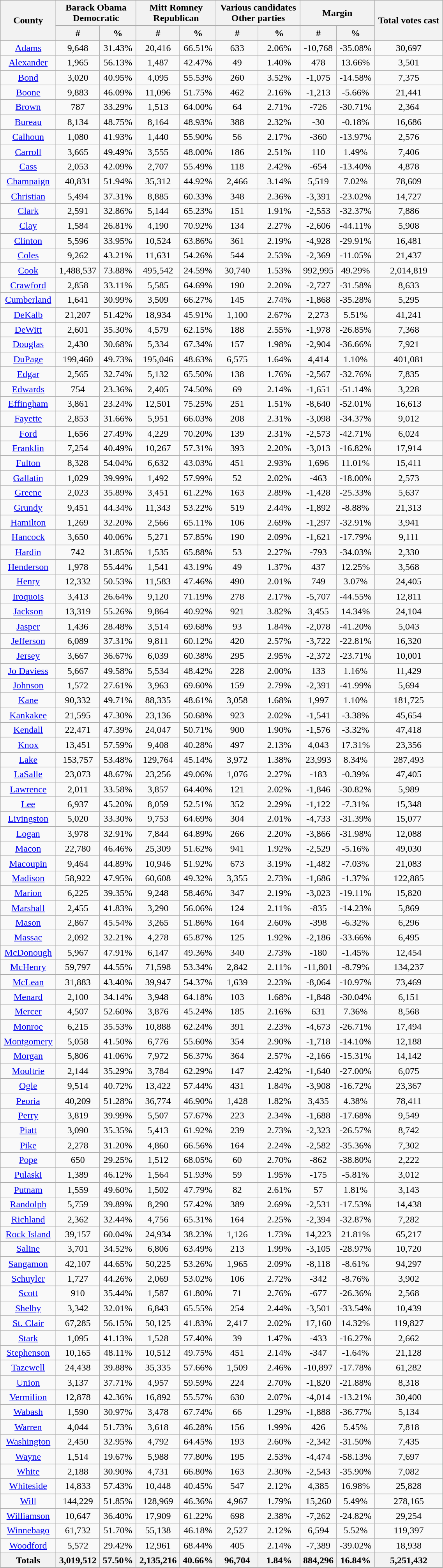<table width="60%" class="wikitable sortable">
<tr>
<th rowspan="2">County</th>
<th colspan="2">Barack Obama<br>Democratic</th>
<th colspan="2">Mitt Romney<br>Republican</th>
<th colspan="2">Various candidates<br>Other parties</th>
<th colspan="2">Margin</th>
<th rowspan="2">Total votes cast</th>
</tr>
<tr>
<th style="text-align:center;" data-sort-type="number">#</th>
<th style="text-align:center;" data-sort-type="number">%</th>
<th style="text-align:center;" data-sort-type="number">#</th>
<th style="text-align:center;" data-sort-type="number">%</th>
<th style="text-align:center;" data-sort-type="number">#</th>
<th style="text-align:center;" data-sort-type="number">%</th>
<th style="text-align:center;" data-sort-type="number">#</th>
<th style="text-align:center;" data-sort-type="number">%</th>
</tr>
<tr style="text-align:center;">
<td><a href='#'>Adams</a></td>
<td>9,648</td>
<td>31.43%</td>
<td>20,416</td>
<td>66.51%</td>
<td>633</td>
<td>2.06%</td>
<td>-10,768</td>
<td>-35.08%</td>
<td>30,697</td>
</tr>
<tr style="text-align:center;">
<td><a href='#'>Alexander</a></td>
<td>1,965</td>
<td>56.13%</td>
<td>1,487</td>
<td>42.47%</td>
<td>49</td>
<td>1.40%</td>
<td>478</td>
<td>13.66%</td>
<td>3,501</td>
</tr>
<tr style="text-align:center;">
<td><a href='#'>Bond</a></td>
<td>3,020</td>
<td>40.95%</td>
<td>4,095</td>
<td>55.53%</td>
<td>260</td>
<td>3.52%</td>
<td>-1,075</td>
<td>-14.58%</td>
<td>7,375</td>
</tr>
<tr style="text-align:center;">
<td><a href='#'>Boone</a></td>
<td>9,883</td>
<td>46.09%</td>
<td>11,096</td>
<td>51.75%</td>
<td>462</td>
<td>2.16%</td>
<td>-1,213</td>
<td>-5.66%</td>
<td>21,441</td>
</tr>
<tr style="text-align:center;">
<td><a href='#'>Brown</a></td>
<td>787</td>
<td>33.29%</td>
<td>1,513</td>
<td>64.00%</td>
<td>64</td>
<td>2.71%</td>
<td>-726</td>
<td>-30.71%</td>
<td>2,364</td>
</tr>
<tr style="text-align:center;">
<td><a href='#'>Bureau</a></td>
<td>8,134</td>
<td>48.75%</td>
<td>8,164</td>
<td>48.93%</td>
<td>388</td>
<td>2.32%</td>
<td>-30</td>
<td>-0.18%</td>
<td>16,686</td>
</tr>
<tr style="text-align:center;">
<td><a href='#'>Calhoun</a></td>
<td>1,080</td>
<td>41.93%</td>
<td>1,440</td>
<td>55.90%</td>
<td>56</td>
<td>2.17%</td>
<td>-360</td>
<td>-13.97%</td>
<td>2,576</td>
</tr>
<tr style="text-align:center;">
<td><a href='#'>Carroll</a></td>
<td>3,665</td>
<td>49.49%</td>
<td>3,555</td>
<td>48.00%</td>
<td>186</td>
<td>2.51%</td>
<td>110</td>
<td>1.49%</td>
<td>7,406</td>
</tr>
<tr style="text-align:center;">
<td><a href='#'>Cass</a></td>
<td>2,053</td>
<td>42.09%</td>
<td>2,707</td>
<td>55.49%</td>
<td>118</td>
<td>2.42%</td>
<td>-654</td>
<td>-13.40%</td>
<td>4,878</td>
</tr>
<tr style="text-align:center;">
<td><a href='#'>Champaign</a></td>
<td>40,831</td>
<td>51.94%</td>
<td>35,312</td>
<td>44.92%</td>
<td>2,466</td>
<td>3.14%</td>
<td>5,519</td>
<td>7.02%</td>
<td>78,609</td>
</tr>
<tr style="text-align:center;">
<td><a href='#'>Christian</a></td>
<td>5,494</td>
<td>37.31%</td>
<td>8,885</td>
<td>60.33%</td>
<td>348</td>
<td>2.36%</td>
<td>-3,391</td>
<td>-23.02%</td>
<td>14,727</td>
</tr>
<tr style="text-align:center;">
<td><a href='#'>Clark</a></td>
<td>2,591</td>
<td>32.86%</td>
<td>5,144</td>
<td>65.23%</td>
<td>151</td>
<td>1.91%</td>
<td>-2,553</td>
<td>-32.37%</td>
<td>7,886</td>
</tr>
<tr style="text-align:center;">
<td><a href='#'>Clay</a></td>
<td>1,584</td>
<td>26.81%</td>
<td>4,190</td>
<td>70.92%</td>
<td>134</td>
<td>2.27%</td>
<td>-2,606</td>
<td>-44.11%</td>
<td>5,908</td>
</tr>
<tr style="text-align:center;">
<td><a href='#'>Clinton</a></td>
<td>5,596</td>
<td>33.95%</td>
<td>10,524</td>
<td>63.86%</td>
<td>361</td>
<td>2.19%</td>
<td>-4,928</td>
<td>-29.91%</td>
<td>16,481</td>
</tr>
<tr style="text-align:center;">
<td><a href='#'>Coles</a></td>
<td>9,262</td>
<td>43.21%</td>
<td>11,631</td>
<td>54.26%</td>
<td>544</td>
<td>2.53%</td>
<td>-2,369</td>
<td>-11.05%</td>
<td>21,437</td>
</tr>
<tr style="text-align:center;">
<td><a href='#'>Cook</a></td>
<td>1,488,537</td>
<td>73.88%</td>
<td>495,542</td>
<td>24.59%</td>
<td>30,740</td>
<td>1.53%</td>
<td>992,995</td>
<td>49.29%</td>
<td>2,014,819</td>
</tr>
<tr style="text-align:center;">
<td><a href='#'>Crawford</a></td>
<td>2,858</td>
<td>33.11%</td>
<td>5,585</td>
<td>64.69%</td>
<td>190</td>
<td>2.20%</td>
<td>-2,727</td>
<td>-31.58%</td>
<td>8,633</td>
</tr>
<tr style="text-align:center;">
<td><a href='#'>Cumberland</a></td>
<td>1,641</td>
<td>30.99%</td>
<td>3,509</td>
<td>66.27%</td>
<td>145</td>
<td>2.74%</td>
<td>-1,868</td>
<td>-35.28%</td>
<td>5,295</td>
</tr>
<tr style="text-align:center;">
<td><a href='#'>DeKalb</a></td>
<td>21,207</td>
<td>51.42%</td>
<td>18,934</td>
<td>45.91%</td>
<td>1,100</td>
<td>2.67%</td>
<td>2,273</td>
<td>5.51%</td>
<td>41,241</td>
</tr>
<tr style="text-align:center;">
<td><a href='#'>DeWitt</a></td>
<td>2,601</td>
<td>35.30%</td>
<td>4,579</td>
<td>62.15%</td>
<td>188</td>
<td>2.55%</td>
<td>-1,978</td>
<td>-26.85%</td>
<td>7,368</td>
</tr>
<tr style="text-align:center;">
<td><a href='#'>Douglas</a></td>
<td>2,430</td>
<td>30.68%</td>
<td>5,334</td>
<td>67.34%</td>
<td>157</td>
<td>1.98%</td>
<td>-2,904</td>
<td>-36.66%</td>
<td>7,921</td>
</tr>
<tr style="text-align:center;">
<td><a href='#'>DuPage</a></td>
<td>199,460</td>
<td>49.73%</td>
<td>195,046</td>
<td>48.63%</td>
<td>6,575</td>
<td>1.64%</td>
<td>4,414</td>
<td>1.10%</td>
<td>401,081</td>
</tr>
<tr style="text-align:center;">
<td><a href='#'>Edgar</a></td>
<td>2,565</td>
<td>32.74%</td>
<td>5,132</td>
<td>65.50%</td>
<td>138</td>
<td>1.76%</td>
<td>-2,567</td>
<td>-32.76%</td>
<td>7,835</td>
</tr>
<tr style="text-align:center;">
<td><a href='#'>Edwards</a></td>
<td>754</td>
<td>23.36%</td>
<td>2,405</td>
<td>74.50%</td>
<td>69</td>
<td>2.14%</td>
<td>-1,651</td>
<td>-51.14%</td>
<td>3,228</td>
</tr>
<tr style="text-align:center;">
<td><a href='#'>Effingham</a></td>
<td>3,861</td>
<td>23.24%</td>
<td>12,501</td>
<td>75.25%</td>
<td>251</td>
<td>1.51%</td>
<td>-8,640</td>
<td>-52.01%</td>
<td>16,613</td>
</tr>
<tr style="text-align:center;">
<td><a href='#'>Fayette</a></td>
<td>2,853</td>
<td>31.66%</td>
<td>5,951</td>
<td>66.03%</td>
<td>208</td>
<td>2.31%</td>
<td>-3,098</td>
<td>-34.37%</td>
<td>9,012</td>
</tr>
<tr style="text-align:center;">
<td><a href='#'>Ford</a></td>
<td>1,656</td>
<td>27.49%</td>
<td>4,229</td>
<td>70.20%</td>
<td>139</td>
<td>2.31%</td>
<td>-2,573</td>
<td>-42.71%</td>
<td>6,024</td>
</tr>
<tr style="text-align:center;">
<td><a href='#'>Franklin</a></td>
<td>7,254</td>
<td>40.49%</td>
<td>10,267</td>
<td>57.31%</td>
<td>393</td>
<td>2.20%</td>
<td>-3,013</td>
<td>-16.82%</td>
<td>17,914</td>
</tr>
<tr style="text-align:center;">
<td><a href='#'>Fulton</a></td>
<td>8,328</td>
<td>54.04%</td>
<td>6,632</td>
<td>43.03%</td>
<td>451</td>
<td>2.93%</td>
<td>1,696</td>
<td>11.01%</td>
<td>15,411</td>
</tr>
<tr style="text-align:center;">
<td><a href='#'>Gallatin</a></td>
<td>1,029</td>
<td>39.99%</td>
<td>1,492</td>
<td>57.99%</td>
<td>52</td>
<td>2.02%</td>
<td>-463</td>
<td>-18.00%</td>
<td>2,573</td>
</tr>
<tr style="text-align:center;">
<td><a href='#'>Greene</a></td>
<td>2,023</td>
<td>35.89%</td>
<td>3,451</td>
<td>61.22%</td>
<td>163</td>
<td>2.89%</td>
<td>-1,428</td>
<td>-25.33%</td>
<td>5,637</td>
</tr>
<tr style="text-align:center;">
<td><a href='#'>Grundy</a></td>
<td>9,451</td>
<td>44.34%</td>
<td>11,343</td>
<td>53.22%</td>
<td>519</td>
<td>2.44%</td>
<td>-1,892</td>
<td>-8.88%</td>
<td>21,313</td>
</tr>
<tr style="text-align:center;">
<td><a href='#'>Hamilton</a></td>
<td>1,269</td>
<td>32.20%</td>
<td>2,566</td>
<td>65.11%</td>
<td>106</td>
<td>2.69%</td>
<td>-1,297</td>
<td>-32.91%</td>
<td>3,941</td>
</tr>
<tr style="text-align:center;">
<td><a href='#'>Hancock</a></td>
<td>3,650</td>
<td>40.06%</td>
<td>5,271</td>
<td>57.85%</td>
<td>190</td>
<td>2.09%</td>
<td>-1,621</td>
<td>-17.79%</td>
<td>9,111</td>
</tr>
<tr style="text-align:center;">
<td><a href='#'>Hardin</a></td>
<td>742</td>
<td>31.85%</td>
<td>1,535</td>
<td>65.88%</td>
<td>53</td>
<td>2.27%</td>
<td>-793</td>
<td>-34.03%</td>
<td>2,330</td>
</tr>
<tr style="text-align:center;">
<td><a href='#'>Henderson</a></td>
<td>1,978</td>
<td>55.44%</td>
<td>1,541</td>
<td>43.19%</td>
<td>49</td>
<td>1.37%</td>
<td>437</td>
<td>12.25%</td>
<td>3,568</td>
</tr>
<tr style="text-align:center;">
<td><a href='#'>Henry</a></td>
<td>12,332</td>
<td>50.53%</td>
<td>11,583</td>
<td>47.46%</td>
<td>490</td>
<td>2.01%</td>
<td>749</td>
<td>3.07%</td>
<td>24,405</td>
</tr>
<tr style="text-align:center;">
<td><a href='#'>Iroquois</a></td>
<td>3,413</td>
<td>26.64%</td>
<td>9,120</td>
<td>71.19%</td>
<td>278</td>
<td>2.17%</td>
<td>-5,707</td>
<td>-44.55%</td>
<td>12,811</td>
</tr>
<tr style="text-align:center;">
<td><a href='#'>Jackson</a></td>
<td>13,319</td>
<td>55.26%</td>
<td>9,864</td>
<td>40.92%</td>
<td>921</td>
<td>3.82%</td>
<td>3,455</td>
<td>14.34%</td>
<td>24,104</td>
</tr>
<tr style="text-align:center;">
<td><a href='#'>Jasper</a></td>
<td>1,436</td>
<td>28.48%</td>
<td>3,514</td>
<td>69.68%</td>
<td>93</td>
<td>1.84%</td>
<td>-2,078</td>
<td>-41.20%</td>
<td>5,043</td>
</tr>
<tr style="text-align:center;">
<td><a href='#'>Jefferson</a></td>
<td>6,089</td>
<td>37.31%</td>
<td>9,811</td>
<td>60.12%</td>
<td>420</td>
<td>2.57%</td>
<td>-3,722</td>
<td>-22.81%</td>
<td>16,320</td>
</tr>
<tr style="text-align:center;">
<td><a href='#'>Jersey</a></td>
<td>3,667</td>
<td>36.67%</td>
<td>6,039</td>
<td>60.38%</td>
<td>295</td>
<td>2.95%</td>
<td>-2,372</td>
<td>-23.71%</td>
<td>10,001</td>
</tr>
<tr style="text-align:center;">
<td><a href='#'>Jo Daviess</a></td>
<td>5,667</td>
<td>49.58%</td>
<td>5,534</td>
<td>48.42%</td>
<td>228</td>
<td>2.00%</td>
<td>133</td>
<td>1.16%</td>
<td>11,429</td>
</tr>
<tr style="text-align:center;">
<td><a href='#'>Johnson</a></td>
<td>1,572</td>
<td>27.61%</td>
<td>3,963</td>
<td>69.60%</td>
<td>159</td>
<td>2.79%</td>
<td>-2,391</td>
<td>-41.99%</td>
<td>5,694</td>
</tr>
<tr style="text-align:center;">
<td><a href='#'>Kane</a></td>
<td>90,332</td>
<td>49.71%</td>
<td>88,335</td>
<td>48.61%</td>
<td>3,058</td>
<td>1.68%</td>
<td>1,997</td>
<td>1.10%</td>
<td>181,725</td>
</tr>
<tr style="text-align:center;">
<td><a href='#'>Kankakee</a></td>
<td>21,595</td>
<td>47.30%</td>
<td>23,136</td>
<td>50.68%</td>
<td>923</td>
<td>2.02%</td>
<td>-1,541</td>
<td>-3.38%</td>
<td>45,654</td>
</tr>
<tr style="text-align:center;">
<td><a href='#'>Kendall</a></td>
<td>22,471</td>
<td>47.39%</td>
<td>24,047</td>
<td>50.71%</td>
<td>900</td>
<td>1.90%</td>
<td>-1,576</td>
<td>-3.32%</td>
<td>47,418</td>
</tr>
<tr style="text-align:center;">
<td><a href='#'>Knox</a></td>
<td>13,451</td>
<td>57.59%</td>
<td>9,408</td>
<td>40.28%</td>
<td>497</td>
<td>2.13%</td>
<td>4,043</td>
<td>17.31%</td>
<td>23,356</td>
</tr>
<tr style="text-align:center;">
<td><a href='#'>Lake</a></td>
<td>153,757</td>
<td>53.48%</td>
<td>129,764</td>
<td>45.14%</td>
<td>3,972</td>
<td>1.38%</td>
<td>23,993</td>
<td>8.34%</td>
<td>287,493</td>
</tr>
<tr style="text-align:center;">
<td><a href='#'>LaSalle</a></td>
<td>23,073</td>
<td>48.67%</td>
<td>23,256</td>
<td>49.06%</td>
<td>1,076</td>
<td>2.27%</td>
<td>-183</td>
<td>-0.39%</td>
<td>47,405</td>
</tr>
<tr style="text-align:center;">
<td><a href='#'>Lawrence</a></td>
<td>2,011</td>
<td>33.58%</td>
<td>3,857</td>
<td>64.40%</td>
<td>121</td>
<td>2.02%</td>
<td>-1,846</td>
<td>-30.82%</td>
<td>5,989</td>
</tr>
<tr style="text-align:center;">
<td><a href='#'>Lee</a></td>
<td>6,937</td>
<td>45.20%</td>
<td>8,059</td>
<td>52.51%</td>
<td>352</td>
<td>2.29%</td>
<td>-1,122</td>
<td>-7.31%</td>
<td>15,348</td>
</tr>
<tr style="text-align:center;">
<td><a href='#'>Livingston</a></td>
<td>5,020</td>
<td>33.30%</td>
<td>9,753</td>
<td>64.69%</td>
<td>304</td>
<td>2.01%</td>
<td>-4,733</td>
<td>-31.39%</td>
<td>15,077</td>
</tr>
<tr style="text-align:center;">
<td><a href='#'>Logan</a></td>
<td>3,978</td>
<td>32.91%</td>
<td>7,844</td>
<td>64.89%</td>
<td>266</td>
<td>2.20%</td>
<td>-3,866</td>
<td>-31.98%</td>
<td>12,088</td>
</tr>
<tr style="text-align:center;">
<td><a href='#'>Macon</a></td>
<td>22,780</td>
<td>46.46%</td>
<td>25,309</td>
<td>51.62%</td>
<td>941</td>
<td>1.92%</td>
<td>-2,529</td>
<td>-5.16%</td>
<td>49,030</td>
</tr>
<tr style="text-align:center;">
<td><a href='#'>Macoupin</a></td>
<td>9,464</td>
<td>44.89%</td>
<td>10,946</td>
<td>51.92%</td>
<td>673</td>
<td>3.19%</td>
<td>-1,482</td>
<td>-7.03%</td>
<td>21,083</td>
</tr>
<tr style="text-align:center;">
<td><a href='#'>Madison</a></td>
<td>58,922</td>
<td>47.95%</td>
<td>60,608</td>
<td>49.32%</td>
<td>3,355</td>
<td>2.73%</td>
<td>-1,686</td>
<td>-1.37%</td>
<td>122,885</td>
</tr>
<tr style="text-align:center;">
<td><a href='#'>Marion</a></td>
<td>6,225</td>
<td>39.35%</td>
<td>9,248</td>
<td>58.46%</td>
<td>347</td>
<td>2.19%</td>
<td>-3,023</td>
<td>-19.11%</td>
<td>15,820</td>
</tr>
<tr style="text-align:center;">
<td><a href='#'>Marshall</a></td>
<td>2,455</td>
<td>41.83%</td>
<td>3,290</td>
<td>56.06%</td>
<td>124</td>
<td>2.11%</td>
<td>-835</td>
<td>-14.23%</td>
<td>5,869</td>
</tr>
<tr style="text-align:center;">
<td><a href='#'>Mason</a></td>
<td>2,867</td>
<td>45.54%</td>
<td>3,265</td>
<td>51.86%</td>
<td>164</td>
<td>2.60%</td>
<td>-398</td>
<td>-6.32%</td>
<td>6,296</td>
</tr>
<tr style="text-align:center;">
<td><a href='#'>Massac</a></td>
<td>2,092</td>
<td>32.21%</td>
<td>4,278</td>
<td>65.87%</td>
<td>125</td>
<td>1.92%</td>
<td>-2,186</td>
<td>-33.66%</td>
<td>6,495</td>
</tr>
<tr style="text-align:center;">
<td><a href='#'>McDonough</a></td>
<td>5,967</td>
<td>47.91%</td>
<td>6,147</td>
<td>49.36%</td>
<td>340</td>
<td>2.73%</td>
<td>-180</td>
<td>-1.45%</td>
<td>12,454</td>
</tr>
<tr style="text-align:center;">
<td><a href='#'>McHenry</a></td>
<td>59,797</td>
<td>44.55%</td>
<td>71,598</td>
<td>53.34%</td>
<td>2,842</td>
<td>2.11%</td>
<td>-11,801</td>
<td>-8.79%</td>
<td>134,237</td>
</tr>
<tr style="text-align:center;">
<td><a href='#'>McLean</a></td>
<td>31,883</td>
<td>43.40%</td>
<td>39,947</td>
<td>54.37%</td>
<td>1,639</td>
<td>2.23%</td>
<td>-8,064</td>
<td>-10.97%</td>
<td>73,469</td>
</tr>
<tr style="text-align:center;">
<td><a href='#'>Menard</a></td>
<td>2,100</td>
<td>34.14%</td>
<td>3,948</td>
<td>64.18%</td>
<td>103</td>
<td>1.68%</td>
<td>-1,848</td>
<td>-30.04%</td>
<td>6,151</td>
</tr>
<tr style="text-align:center;">
<td><a href='#'>Mercer</a></td>
<td>4,507</td>
<td>52.60%</td>
<td>3,876</td>
<td>45.24%</td>
<td>185</td>
<td>2.16%</td>
<td>631</td>
<td>7.36%</td>
<td>8,568</td>
</tr>
<tr style="text-align:center;">
<td><a href='#'>Monroe</a></td>
<td>6,215</td>
<td>35.53%</td>
<td>10,888</td>
<td>62.24%</td>
<td>391</td>
<td>2.23%</td>
<td>-4,673</td>
<td>-26.71%</td>
<td>17,494</td>
</tr>
<tr style="text-align:center;">
<td><a href='#'>Montgomery</a></td>
<td>5,058</td>
<td>41.50%</td>
<td>6,776</td>
<td>55.60%</td>
<td>354</td>
<td>2.90%</td>
<td>-1,718</td>
<td>-14.10%</td>
<td>12,188</td>
</tr>
<tr style="text-align:center;">
<td><a href='#'>Morgan</a></td>
<td>5,806</td>
<td>41.06%</td>
<td>7,972</td>
<td>56.37%</td>
<td>364</td>
<td>2.57%</td>
<td>-2,166</td>
<td>-15.31%</td>
<td>14,142</td>
</tr>
<tr style="text-align:center;">
<td><a href='#'>Moultrie</a></td>
<td>2,144</td>
<td>35.29%</td>
<td>3,784</td>
<td>62.29%</td>
<td>147</td>
<td>2.42%</td>
<td>-1,640</td>
<td>-27.00%</td>
<td>6,075</td>
</tr>
<tr style="text-align:center;">
<td><a href='#'>Ogle</a></td>
<td>9,514</td>
<td>40.72%</td>
<td>13,422</td>
<td>57.44%</td>
<td>431</td>
<td>1.84%</td>
<td>-3,908</td>
<td>-16.72%</td>
<td>23,367</td>
</tr>
<tr style="text-align:center;">
<td><a href='#'>Peoria</a></td>
<td>40,209</td>
<td>51.28%</td>
<td>36,774</td>
<td>46.90%</td>
<td>1,428</td>
<td>1.82%</td>
<td>3,435</td>
<td>4.38%</td>
<td>78,411</td>
</tr>
<tr style="text-align:center;">
<td><a href='#'>Perry</a></td>
<td>3,819</td>
<td>39.99%</td>
<td>5,507</td>
<td>57.67%</td>
<td>223</td>
<td>2.34%</td>
<td>-1,688</td>
<td>-17.68%</td>
<td>9,549</td>
</tr>
<tr style="text-align:center;">
<td><a href='#'>Piatt</a></td>
<td>3,090</td>
<td>35.35%</td>
<td>5,413</td>
<td>61.92%</td>
<td>239</td>
<td>2.73%</td>
<td>-2,323</td>
<td>-26.57%</td>
<td>8,742</td>
</tr>
<tr style="text-align:center;">
<td><a href='#'>Pike</a></td>
<td>2,278</td>
<td>31.20%</td>
<td>4,860</td>
<td>66.56%</td>
<td>164</td>
<td>2.24%</td>
<td>-2,582</td>
<td>-35.36%</td>
<td>7,302</td>
</tr>
<tr style="text-align:center;">
<td><a href='#'>Pope</a></td>
<td>650</td>
<td>29.25%</td>
<td>1,512</td>
<td>68.05%</td>
<td>60</td>
<td>2.70%</td>
<td>-862</td>
<td>-38.80%</td>
<td>2,222</td>
</tr>
<tr style="text-align:center;">
<td><a href='#'>Pulaski</a></td>
<td>1,389</td>
<td>46.12%</td>
<td>1,564</td>
<td>51.93%</td>
<td>59</td>
<td>1.95%</td>
<td>-175</td>
<td>-5.81%</td>
<td>3,012</td>
</tr>
<tr style="text-align:center;">
<td><a href='#'>Putnam</a></td>
<td>1,559</td>
<td>49.60%</td>
<td>1,502</td>
<td>47.79%</td>
<td>82</td>
<td>2.61%</td>
<td>57</td>
<td>1.81%</td>
<td>3,143</td>
</tr>
<tr style="text-align:center;">
<td><a href='#'>Randolph</a></td>
<td>5,759</td>
<td>39.89%</td>
<td>8,290</td>
<td>57.42%</td>
<td>389</td>
<td>2.69%</td>
<td>-2,531</td>
<td>-17.53%</td>
<td>14,438</td>
</tr>
<tr style="text-align:center;">
<td><a href='#'>Richland</a></td>
<td>2,362</td>
<td>32.44%</td>
<td>4,756</td>
<td>65.31%</td>
<td>164</td>
<td>2.25%</td>
<td>-2,394</td>
<td>-32.87%</td>
<td>7,282</td>
</tr>
<tr style="text-align:center;">
<td><a href='#'>Rock Island</a></td>
<td>39,157</td>
<td>60.04%</td>
<td>24,934</td>
<td>38.23%</td>
<td>1,126</td>
<td>1.73%</td>
<td>14,223</td>
<td>21.81%</td>
<td>65,217</td>
</tr>
<tr style="text-align:center;">
<td><a href='#'>Saline</a></td>
<td>3,701</td>
<td>34.52%</td>
<td>6,806</td>
<td>63.49%</td>
<td>213</td>
<td>1.99%</td>
<td>-3,105</td>
<td>-28.97%</td>
<td>10,720</td>
</tr>
<tr style="text-align:center;">
<td><a href='#'>Sangamon</a></td>
<td>42,107</td>
<td>44.65%</td>
<td>50,225</td>
<td>53.26%</td>
<td>1,965</td>
<td>2.09%</td>
<td>-8,118</td>
<td>-8.61%</td>
<td>94,297</td>
</tr>
<tr style="text-align:center;">
<td><a href='#'>Schuyler</a></td>
<td>1,727</td>
<td>44.26%</td>
<td>2,069</td>
<td>53.02%</td>
<td>106</td>
<td>2.72%</td>
<td>-342</td>
<td>-8.76%</td>
<td>3,902</td>
</tr>
<tr style="text-align:center;">
<td><a href='#'>Scott</a></td>
<td>910</td>
<td>35.44%</td>
<td>1,587</td>
<td>61.80%</td>
<td>71</td>
<td>2.76%</td>
<td>-677</td>
<td>-26.36%</td>
<td>2,568</td>
</tr>
<tr style="text-align:center;">
<td><a href='#'>Shelby</a></td>
<td>3,342</td>
<td>32.01%</td>
<td>6,843</td>
<td>65.55%</td>
<td>254</td>
<td>2.44%</td>
<td>-3,501</td>
<td>-33.54%</td>
<td>10,439</td>
</tr>
<tr style="text-align:center;">
<td><a href='#'>St. Clair</a></td>
<td>67,285</td>
<td>56.15%</td>
<td>50,125</td>
<td>41.83%</td>
<td>2,417</td>
<td>2.02%</td>
<td>17,160</td>
<td>14.32%</td>
<td>119,827</td>
</tr>
<tr style="text-align:center;">
<td><a href='#'>Stark</a></td>
<td>1,095</td>
<td>41.13%</td>
<td>1,528</td>
<td>57.40%</td>
<td>39</td>
<td>1.47%</td>
<td>-433</td>
<td>-16.27%</td>
<td>2,662</td>
</tr>
<tr style="text-align:center;">
<td><a href='#'>Stephenson</a></td>
<td>10,165</td>
<td>48.11%</td>
<td>10,512</td>
<td>49.75%</td>
<td>451</td>
<td>2.14%</td>
<td>-347</td>
<td>-1.64%</td>
<td>21,128</td>
</tr>
<tr style="text-align:center;">
<td><a href='#'>Tazewell</a></td>
<td>24,438</td>
<td>39.88%</td>
<td>35,335</td>
<td>57.66%</td>
<td>1,509</td>
<td>2.46%</td>
<td>-10,897</td>
<td>-17.78%</td>
<td>61,282</td>
</tr>
<tr style="text-align:center;">
<td><a href='#'>Union</a></td>
<td>3,137</td>
<td>37.71%</td>
<td>4,957</td>
<td>59.59%</td>
<td>224</td>
<td>2.70%</td>
<td>-1,820</td>
<td>-21.88%</td>
<td>8,318</td>
</tr>
<tr style="text-align:center;">
<td><a href='#'>Vermilion</a></td>
<td>12,878</td>
<td>42.36%</td>
<td>16,892</td>
<td>55.57%</td>
<td>630</td>
<td>2.07%</td>
<td>-4,014</td>
<td>-13.21%</td>
<td>30,400</td>
</tr>
<tr style="text-align:center;">
<td><a href='#'>Wabash</a></td>
<td>1,590</td>
<td>30.97%</td>
<td>3,478</td>
<td>67.74%</td>
<td>66</td>
<td>1.29%</td>
<td>-1,888</td>
<td>-36.77%</td>
<td>5,134</td>
</tr>
<tr style="text-align:center;">
<td><a href='#'>Warren</a></td>
<td>4,044</td>
<td>51.73%</td>
<td>3,618</td>
<td>46.28%</td>
<td>156</td>
<td>1.99%</td>
<td>426</td>
<td>5.45%</td>
<td>7,818</td>
</tr>
<tr style="text-align:center;">
<td><a href='#'>Washington</a></td>
<td>2,450</td>
<td>32.95%</td>
<td>4,792</td>
<td>64.45%</td>
<td>193</td>
<td>2.60%</td>
<td>-2,342</td>
<td>-31.50%</td>
<td>7,435</td>
</tr>
<tr style="text-align:center;">
<td><a href='#'>Wayne</a></td>
<td>1,514</td>
<td>19.67%</td>
<td>5,988</td>
<td>77.80%</td>
<td>195</td>
<td>2.53%</td>
<td>-4,474</td>
<td>-58.13%</td>
<td>7,697</td>
</tr>
<tr style="text-align:center;">
<td><a href='#'>White</a></td>
<td>2,188</td>
<td>30.90%</td>
<td>4,731</td>
<td>66.80%</td>
<td>163</td>
<td>2.30%</td>
<td>-2,543</td>
<td>-35.90%</td>
<td>7,082</td>
</tr>
<tr style="text-align:center;">
<td><a href='#'>Whiteside</a></td>
<td>14,833</td>
<td>57.43%</td>
<td>10,448</td>
<td>40.45%</td>
<td>547</td>
<td>2.12%</td>
<td>4,385</td>
<td>16.98%</td>
<td>25,828</td>
</tr>
<tr style="text-align:center;">
<td><a href='#'>Will</a></td>
<td>144,229</td>
<td>51.85%</td>
<td>128,969</td>
<td>46.36%</td>
<td>4,967</td>
<td>1.79%</td>
<td>15,260</td>
<td>5.49%</td>
<td>278,165</td>
</tr>
<tr style="text-align:center;">
<td><a href='#'>Williamson</a></td>
<td>10,647</td>
<td>36.40%</td>
<td>17,909</td>
<td>61.22%</td>
<td>698</td>
<td>2.38%</td>
<td>-7,262</td>
<td>-24.82%</td>
<td>29,254</td>
</tr>
<tr style="text-align:center;">
<td><a href='#'>Winnebago</a></td>
<td>61,732</td>
<td>51.70%</td>
<td>55,138</td>
<td>46.18%</td>
<td>2,527</td>
<td>2.12%</td>
<td>6,594</td>
<td>5.52%</td>
<td>119,397</td>
</tr>
<tr style="text-align:center;">
<td><a href='#'>Woodford</a></td>
<td>5,572</td>
<td>29.42%</td>
<td>12,961</td>
<td>68.44%</td>
<td>405</td>
<td>2.14%</td>
<td>-7,389</td>
<td>-39.02%</td>
<td>18,938</td>
</tr>
<tr>
<th>Totals</th>
<th>3,019,512</th>
<th>57.50%</th>
<th>2,135,216</th>
<th>40.66%</th>
<th>96,704</th>
<th>1.84%</th>
<th>884,296</th>
<th>16.84%</th>
<th>5,251,432</th>
</tr>
</table>
